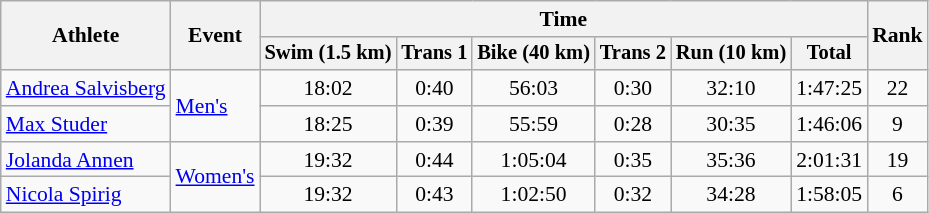<table class="wikitable" style="font-size:90%">
<tr>
<th rowspan=2>Athlete</th>
<th rowspan=2>Event</th>
<th colspan=6>Time</th>
<th rowspan=2>Rank</th>
</tr>
<tr style="font-size:95%">
<th>Swim (1.5 km)</th>
<th>Trans 1</th>
<th>Bike (40 km)</th>
<th>Trans 2</th>
<th>Run (10 km)</th>
<th>Total</th>
</tr>
<tr align=center>
<td align=left><a href='#'>Andrea Salvisberg</a></td>
<td align=left rowspan=2><a href='#'>Men's</a></td>
<td>18:02</td>
<td>0:40</td>
<td>56:03</td>
<td>0:30</td>
<td>32:10</td>
<td>1:47:25</td>
<td>22</td>
</tr>
<tr align=center>
<td align=left><a href='#'>Max Studer</a></td>
<td>18:25</td>
<td>0:39</td>
<td>55:59</td>
<td>0:28</td>
<td>30:35</td>
<td>1:46:06</td>
<td>9</td>
</tr>
<tr align=center>
<td align=left><a href='#'>Jolanda Annen</a></td>
<td align=left rowspan=2><a href='#'>Women's</a></td>
<td>19:32</td>
<td>0:44</td>
<td>1:05:04</td>
<td>0:35</td>
<td>35:36</td>
<td>2:01:31</td>
<td>19</td>
</tr>
<tr align=center>
<td align=left><a href='#'>Nicola Spirig</a></td>
<td>19:32</td>
<td>0:43</td>
<td>1:02:50</td>
<td>0:32</td>
<td>34:28</td>
<td>1:58:05</td>
<td>6</td>
</tr>
</table>
